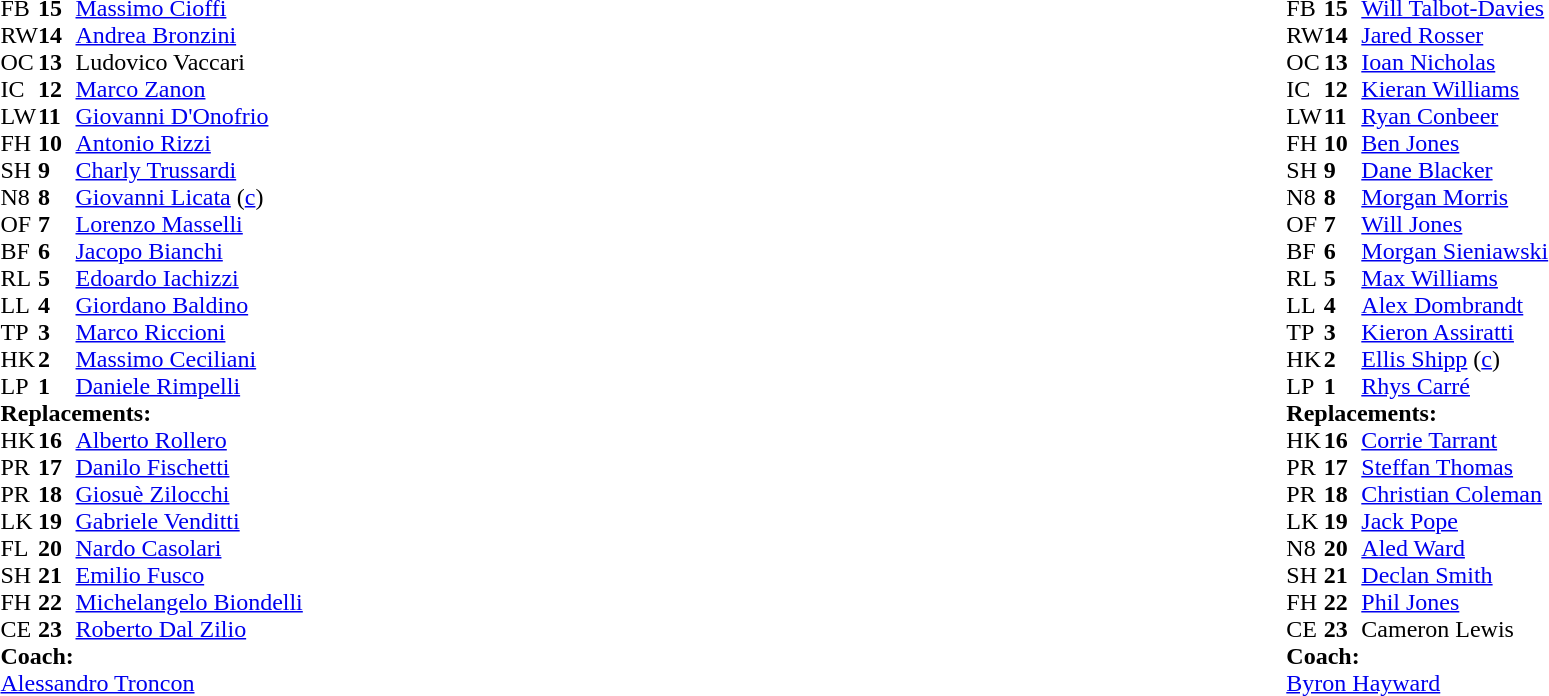<table width="100%">
<tr>
<td valign="top" width="50%"><br><table style="font-size: 100%" cellspacing="0" cellpadding="0">
<tr>
<th width="25"></th>
<th width="25"></th>
</tr>
<tr>
<td>FB</td>
<td><strong>15</strong></td>
<td><a href='#'>Massimo Cioffi</a></td>
</tr>
<tr>
<td>RW</td>
<td><strong>14</strong></td>
<td><a href='#'>Andrea Bronzini</a></td>
</tr>
<tr>
<td>OC</td>
<td><strong>13</strong></td>
<td>Ludovico Vaccari</td>
</tr>
<tr>
<td>IC</td>
<td><strong>12</strong></td>
<td><a href='#'>Marco Zanon</a></td>
</tr>
<tr>
<td>LW</td>
<td><strong>11</strong></td>
<td><a href='#'>Giovanni D'Onofrio</a></td>
</tr>
<tr>
<td>FH</td>
<td><strong>10</strong></td>
<td><a href='#'>Antonio Rizzi</a></td>
</tr>
<tr>
<td>SH</td>
<td><strong>9</strong></td>
<td><a href='#'>Charly Trussardi</a></td>
</tr>
<tr>
<td>N8</td>
<td><strong>8</strong></td>
<td><a href='#'>Giovanni Licata</a> (<a href='#'>c</a>)</td>
</tr>
<tr>
<td>OF</td>
<td><strong>7</strong></td>
<td><a href='#'>Lorenzo Masselli</a></td>
</tr>
<tr>
<td>BF</td>
<td><strong>6</strong></td>
<td><a href='#'>Jacopo Bianchi</a></td>
</tr>
<tr>
<td>RL</td>
<td><strong>5</strong></td>
<td><a href='#'>Edoardo Iachizzi</a></td>
</tr>
<tr>
<td>LL</td>
<td><strong>4</strong></td>
<td><a href='#'>Giordano Baldino</a></td>
</tr>
<tr>
<td>TP</td>
<td><strong>3</strong></td>
<td><a href='#'>Marco Riccioni</a></td>
</tr>
<tr>
<td>HK</td>
<td><strong>2</strong></td>
<td><a href='#'>Massimo Ceciliani</a></td>
</tr>
<tr>
<td>LP</td>
<td><strong>1</strong></td>
<td><a href='#'>Daniele Rimpelli</a></td>
</tr>
<tr>
<td colspan=3><strong>Replacements:</strong></td>
</tr>
<tr>
<td>HK</td>
<td><strong>16</strong></td>
<td><a href='#'>Alberto Rollero</a></td>
</tr>
<tr>
<td>PR</td>
<td><strong>17</strong></td>
<td><a href='#'>Danilo Fischetti</a></td>
</tr>
<tr>
<td>PR</td>
<td><strong>18</strong></td>
<td><a href='#'>Giosuè Zilocchi</a></td>
</tr>
<tr>
<td>LK</td>
<td><strong>19</strong></td>
<td><a href='#'>Gabriele Venditti</a></td>
</tr>
<tr>
<td>FL</td>
<td><strong>20</strong></td>
<td><a href='#'>Nardo Casolari</a></td>
</tr>
<tr>
<td>SH</td>
<td><strong>21</strong></td>
<td><a href='#'>Emilio Fusco</a></td>
</tr>
<tr>
<td>FH</td>
<td><strong>22</strong></td>
<td><a href='#'>Michelangelo Biondelli</a></td>
</tr>
<tr>
<td>CE</td>
<td><strong>23</strong></td>
<td><a href='#'>Roberto Dal Zilio</a></td>
</tr>
<tr>
<td colspan=3><strong>Coach:</strong></td>
</tr>
<tr>
<td colspan="4"> <a href='#'>Alessandro Troncon</a></td>
</tr>
</table>
</td>
<td valign="top" width="50%"><br><table style="font-size: 100%" cellspacing="0" cellpadding="0" align="center">
<tr>
<th width="25"></th>
<th width="25"></th>
</tr>
<tr>
<td>FB</td>
<td><strong>15</strong></td>
<td><a href='#'>Will Talbot-Davies</a></td>
</tr>
<tr>
<td>RW</td>
<td><strong>14</strong></td>
<td><a href='#'>Jared Rosser</a></td>
</tr>
<tr>
<td>OC</td>
<td><strong>13</strong></td>
<td><a href='#'>Ioan Nicholas</a></td>
</tr>
<tr>
<td>IC</td>
<td><strong>12</strong></td>
<td><a href='#'>Kieran Williams</a></td>
</tr>
<tr>
<td>LW</td>
<td><strong>11</strong></td>
<td><a href='#'>Ryan Conbeer</a></td>
</tr>
<tr>
<td>FH</td>
<td><strong>10</strong></td>
<td><a href='#'>Ben Jones</a></td>
</tr>
<tr>
<td>SH</td>
<td><strong>9</strong></td>
<td><a href='#'>Dane Blacker</a></td>
</tr>
<tr>
<td>N8</td>
<td><strong>8</strong></td>
<td><a href='#'>Morgan Morris</a></td>
</tr>
<tr>
<td>OF</td>
<td><strong>7</strong></td>
<td><a href='#'>Will Jones</a></td>
</tr>
<tr>
<td>BF</td>
<td><strong>6</strong></td>
<td><a href='#'>Morgan Sieniawski</a></td>
</tr>
<tr>
<td>RL</td>
<td><strong>5</strong></td>
<td><a href='#'>Max Williams</a></td>
</tr>
<tr>
<td>LL</td>
<td><strong>4</strong></td>
<td><a href='#'>Alex Dombrandt</a></td>
</tr>
<tr>
<td>TP</td>
<td><strong>3</strong></td>
<td><a href='#'>Kieron Assiratti</a></td>
</tr>
<tr>
<td>HK</td>
<td><strong>2</strong></td>
<td><a href='#'>Ellis Shipp</a> (<a href='#'>c</a>)</td>
</tr>
<tr>
<td>LP</td>
<td><strong>1</strong></td>
<td><a href='#'>Rhys Carré</a></td>
</tr>
<tr>
<td colspan=3><strong>Replacements:</strong></td>
</tr>
<tr>
<td>HK</td>
<td><strong>16</strong></td>
<td><a href='#'>Corrie Tarrant</a></td>
</tr>
<tr>
<td>PR</td>
<td><strong>17</strong></td>
<td><a href='#'>Steffan Thomas</a></td>
</tr>
<tr>
<td>PR</td>
<td><strong>18</strong></td>
<td><a href='#'>Christian Coleman</a></td>
</tr>
<tr>
<td>LK</td>
<td><strong>19</strong></td>
<td><a href='#'>Jack Pope</a></td>
</tr>
<tr>
<td>N8</td>
<td><strong>20</strong></td>
<td><a href='#'>Aled Ward</a></td>
</tr>
<tr>
<td>SH</td>
<td><strong>21</strong></td>
<td><a href='#'>Declan Smith</a></td>
</tr>
<tr>
<td>FH</td>
<td><strong>22</strong></td>
<td><a href='#'>Phil Jones</a></td>
</tr>
<tr>
<td>CE</td>
<td><strong>23</strong></td>
<td>Cameron Lewis</td>
</tr>
<tr>
<td colspan=3><strong>Coach:</strong></td>
</tr>
<tr>
<td colspan="4"> <a href='#'>Byron Hayward</a></td>
</tr>
</table>
</td>
</tr>
</table>
